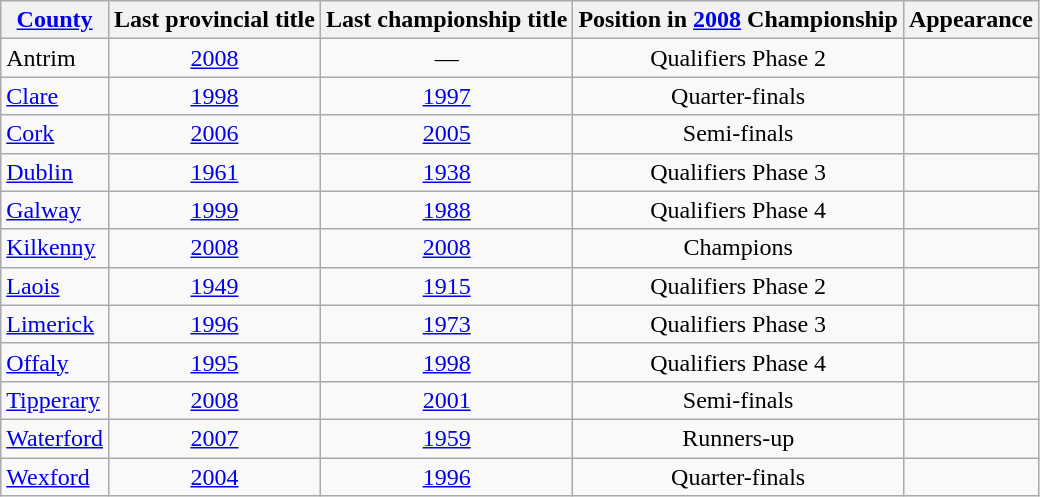<table class="wikitable sortable" style="text-align:center">
<tr>
<th><a href='#'>County</a></th>
<th>Last provincial title</th>
<th>Last championship title</th>
<th>Position in <a href='#'>2008</a> Championship</th>
<th>Appearance</th>
</tr>
<tr>
<td style="text-align:left">Antrim</td>
<td><a href='#'>2008</a></td>
<td>—</td>
<td>Qualifiers Phase 2</td>
<td></td>
</tr>
<tr>
<td style="text-align:left"> <a href='#'>Clare</a></td>
<td><a href='#'>1998</a></td>
<td><a href='#'>1997</a></td>
<td>Quarter-finals</td>
<td></td>
</tr>
<tr>
<td style="text-align:left"> <a href='#'>Cork</a></td>
<td><a href='#'>2006</a></td>
<td><a href='#'>2005</a></td>
<td>Semi-finals</td>
<td></td>
</tr>
<tr>
<td style="text-align:left"> <a href='#'>Dublin</a></td>
<td><a href='#'>1961</a></td>
<td><a href='#'>1938</a></td>
<td>Qualifiers Phase 3</td>
<td></td>
</tr>
<tr>
<td style="text-align:left"> <a href='#'>Galway</a></td>
<td><a href='#'>1999</a></td>
<td><a href='#'>1988</a></td>
<td>Qualifiers Phase 4</td>
<td></td>
</tr>
<tr>
<td style="text-align:left"> <a href='#'>Kilkenny</a></td>
<td><a href='#'>2008</a></td>
<td><a href='#'>2008</a></td>
<td>Champions</td>
<td></td>
</tr>
<tr>
<td style="text-align:left"> <a href='#'>Laois</a></td>
<td><a href='#'>1949</a></td>
<td><a href='#'>1915</a></td>
<td>Qualifiers Phase 2</td>
<td></td>
</tr>
<tr>
<td style="text-align:left"> <a href='#'>Limerick</a></td>
<td><a href='#'>1996</a></td>
<td><a href='#'>1973</a></td>
<td>Qualifiers Phase 3</td>
<td></td>
</tr>
<tr>
<td style="text-align:left"> <a href='#'>Offaly</a></td>
<td><a href='#'>1995</a></td>
<td><a href='#'>1998</a></td>
<td>Qualifiers Phase 4</td>
<td></td>
</tr>
<tr>
<td style="text-align:left"> <a href='#'>Tipperary</a></td>
<td><a href='#'>2008</a></td>
<td><a href='#'>2001</a></td>
<td>Semi-finals</td>
<td></td>
</tr>
<tr>
<td style="text-align:left"> <a href='#'>Waterford</a></td>
<td><a href='#'>2007</a></td>
<td><a href='#'>1959</a></td>
<td>Runners-up</td>
<td></td>
</tr>
<tr>
<td style="text-align:left"> <a href='#'>Wexford</a></td>
<td><a href='#'>2004</a></td>
<td><a href='#'>1996</a></td>
<td>Quarter-finals</td>
<td></td>
</tr>
</table>
